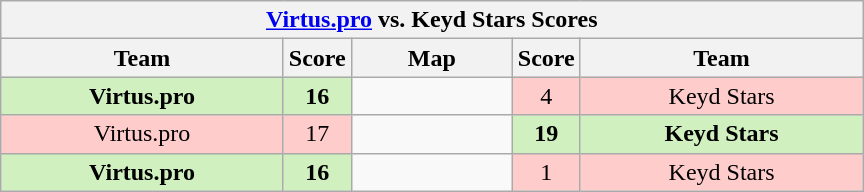<table class="wikitable" style="text-align: center;">
<tr>
<th colspan=5><a href='#'>Virtus.pro</a> vs.  Keyd Stars Scores</th>
</tr>
<tr>
<th width="181px">Team</th>
<th width="20px">Score</th>
<th width="100px">Map</th>
<th width="20px">Score</th>
<th width="181px">Team</th>
</tr>
<tr>
<td style="background: #D0F0C0;"><strong>Virtus.pro</strong></td>
<td style="background: #D0F0C0;"><strong>16</strong></td>
<td></td>
<td style="background: #FFCCCC;">4</td>
<td style="background: #FFCCCC;">Keyd Stars</td>
</tr>
<tr>
<td style="background: #FFCCCC;">Virtus.pro</td>
<td style="background: #FFCCCC;">17</td>
<td></td>
<td style="background: #D0F0C0;"><strong>19</strong></td>
<td style="background: #D0F0C0;"><strong>Keyd Stars</strong></td>
</tr>
<tr>
<td style="background: #D0F0C0;"><strong>Virtus.pro</strong></td>
<td style="background: #D0F0C0;"><strong>16</strong></td>
<td></td>
<td style="background: #FFCCCC;">1</td>
<td style="background: #FFCCCC;">Keyd Stars</td>
</tr>
</table>
